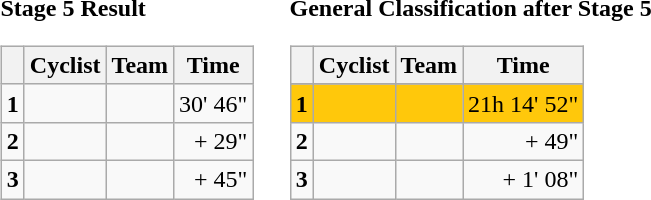<table>
<tr>
<td><strong>Stage 5 Result</strong><br><table class="wikitable">
<tr>
<th></th>
<th>Cyclist</th>
<th>Team</th>
<th>Time</th>
</tr>
<tr>
<td><strong>1</strong></td>
<td></td>
<td></td>
<td align=right>30' 46"</td>
</tr>
<tr>
<td><strong>2</strong></td>
<td></td>
<td></td>
<td align=right>+ 29"</td>
</tr>
<tr>
<td><strong>3</strong></td>
<td></td>
<td></td>
<td align=right>+ 45"</td>
</tr>
</table>
</td>
<td></td>
<td><strong>General Classification after Stage 5</strong><br><table class="wikitable">
<tr>
<th></th>
<th>Cyclist</th>
<th>Team</th>
<th>Time</th>
</tr>
<tr>
</tr>
<tr style="background:#ffc80b">
<td><strong>1</strong></td>
<td></td>
<td></td>
<td align=right>21h 14' 52"</td>
</tr>
<tr>
<td><strong>2</strong></td>
<td></td>
<td></td>
<td align=right>+ 49"</td>
</tr>
<tr>
<td><strong>3</strong></td>
<td></td>
<td></td>
<td align=right>+ 1' 08"</td>
</tr>
</table>
</td>
</tr>
</table>
